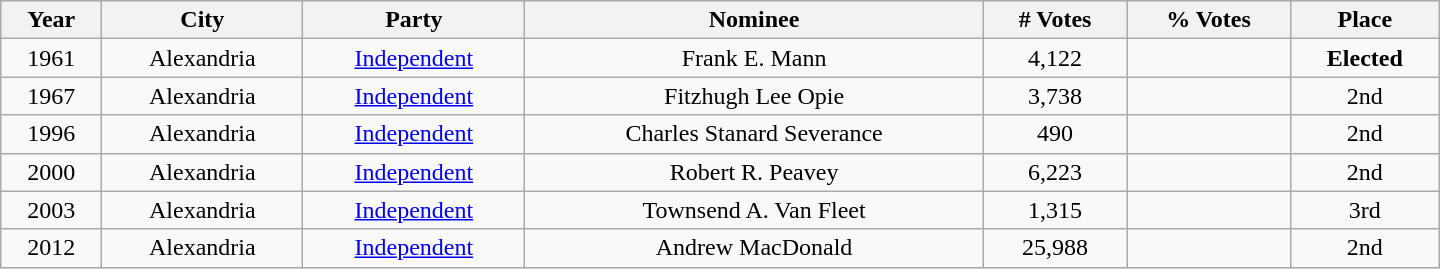<table class="wikitable sortable mw-collapsible" style="text-align:center; width:60em;">
<tr style="background:lightgrey;">
<th>Year</th>
<th>City</th>
<th>Party</th>
<th>Nominee</th>
<th># Votes</th>
<th>% Votes</th>
<th>Place</th>
</tr>
<tr>
<td>1961</td>
<td>Alexandria</td>
<td><a href='#'>Independent</a></td>
<td>Frank E. Mann</td>
<td>4,122</td>
<td></td>
<td><strong>Elected</strong></td>
</tr>
<tr>
<td>1967</td>
<td>Alexandria</td>
<td><a href='#'>Independent</a></td>
<td>Fitzhugh Lee Opie</td>
<td>3,738</td>
<td></td>
<td>2nd</td>
</tr>
<tr>
<td>1996</td>
<td>Alexandria</td>
<td><a href='#'>Independent</a></td>
<td>Charles Stanard Severance</td>
<td>490</td>
<td></td>
<td>2nd</td>
</tr>
<tr>
<td>2000</td>
<td>Alexandria</td>
<td><a href='#'>Independent</a></td>
<td>Robert R. Peavey</td>
<td>6,223</td>
<td></td>
<td>2nd</td>
</tr>
<tr>
<td>2003</td>
<td>Alexandria</td>
<td><a href='#'>Independent</a></td>
<td>Townsend A. Van Fleet</td>
<td>1,315</td>
<td></td>
<td>3rd</td>
</tr>
<tr>
<td>2012</td>
<td>Alexandria</td>
<td><a href='#'>Independent</a></td>
<td>Andrew MacDonald</td>
<td>25,988</td>
<td></td>
<td>2nd</td>
</tr>
</table>
